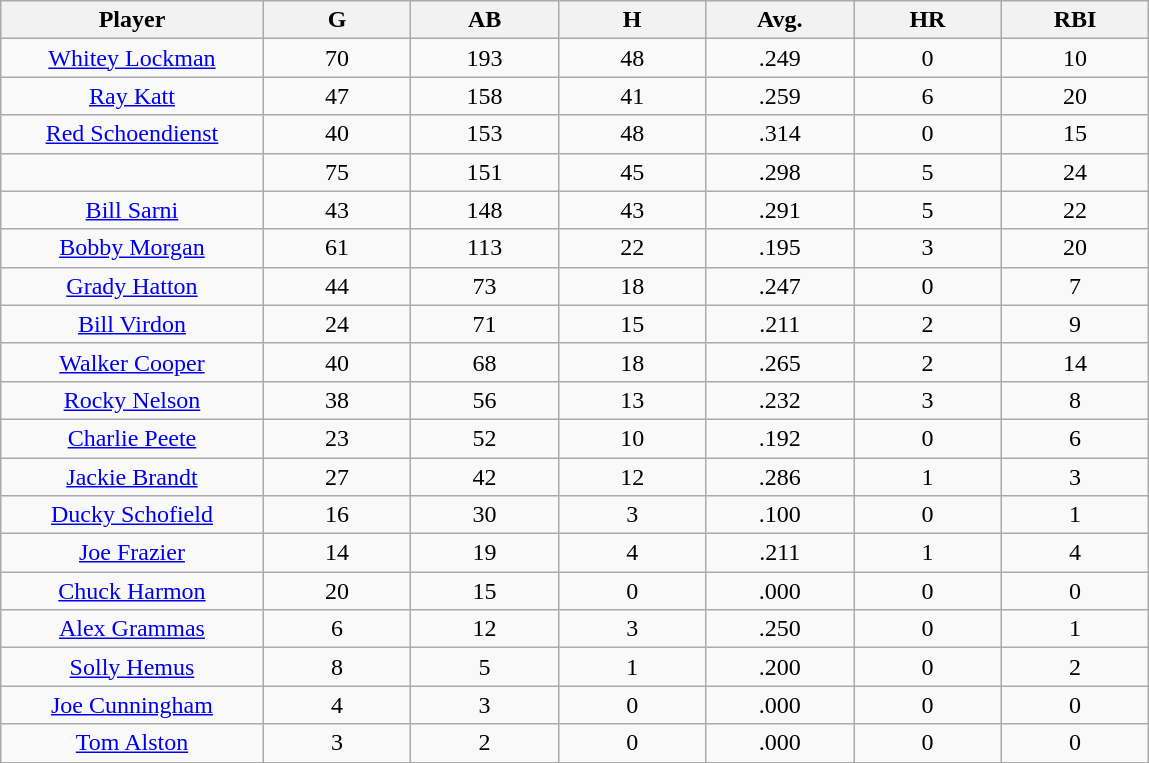<table class="wikitable sortable">
<tr>
<th bgcolor="#DDDDFF" width="16%">Player</th>
<th bgcolor="#DDDDFF" width="9%">G</th>
<th bgcolor="#DDDDFF" width="9%">AB</th>
<th bgcolor="#DDDDFF" width="9%">H</th>
<th bgcolor="#DDDDFF" width="9%">Avg.</th>
<th bgcolor="#DDDDFF" width="9%">HR</th>
<th bgcolor="#DDDDFF" width="9%">RBI</th>
</tr>
<tr align="center">
<td><a href='#'>Whitey Lockman</a></td>
<td>70</td>
<td>193</td>
<td>48</td>
<td>.249</td>
<td>0</td>
<td>10</td>
</tr>
<tr align="center">
<td><a href='#'>Ray Katt</a></td>
<td>47</td>
<td>158</td>
<td>41</td>
<td>.259</td>
<td>6</td>
<td>20</td>
</tr>
<tr align="center">
<td><a href='#'>Red Schoendienst</a></td>
<td>40</td>
<td>153</td>
<td>48</td>
<td>.314</td>
<td>0</td>
<td>15</td>
</tr>
<tr align="center">
<td></td>
<td>75</td>
<td>151</td>
<td>45</td>
<td>.298</td>
<td>5</td>
<td>24</td>
</tr>
<tr align="center">
<td><a href='#'>Bill Sarni</a></td>
<td>43</td>
<td>148</td>
<td>43</td>
<td>.291</td>
<td>5</td>
<td>22</td>
</tr>
<tr align="center">
<td><a href='#'>Bobby Morgan</a></td>
<td>61</td>
<td>113</td>
<td>22</td>
<td>.195</td>
<td>3</td>
<td>20</td>
</tr>
<tr align="center">
<td><a href='#'>Grady Hatton</a></td>
<td>44</td>
<td>73</td>
<td>18</td>
<td>.247</td>
<td>0</td>
<td>7</td>
</tr>
<tr align="center">
<td><a href='#'>Bill Virdon</a></td>
<td>24</td>
<td>71</td>
<td>15</td>
<td>.211</td>
<td>2</td>
<td>9</td>
</tr>
<tr align="center">
<td><a href='#'>Walker Cooper</a></td>
<td>40</td>
<td>68</td>
<td>18</td>
<td>.265</td>
<td>2</td>
<td>14</td>
</tr>
<tr align="center">
<td><a href='#'>Rocky Nelson</a></td>
<td>38</td>
<td>56</td>
<td>13</td>
<td>.232</td>
<td>3</td>
<td>8</td>
</tr>
<tr align="center">
<td><a href='#'>Charlie Peete</a></td>
<td>23</td>
<td>52</td>
<td>10</td>
<td>.192</td>
<td>0</td>
<td>6</td>
</tr>
<tr align="center">
<td><a href='#'>Jackie Brandt</a></td>
<td>27</td>
<td>42</td>
<td>12</td>
<td>.286</td>
<td>1</td>
<td>3</td>
</tr>
<tr align="center">
<td><a href='#'>Ducky Schofield</a></td>
<td>16</td>
<td>30</td>
<td>3</td>
<td>.100</td>
<td>0</td>
<td>1</td>
</tr>
<tr align="center">
<td><a href='#'>Joe Frazier</a></td>
<td>14</td>
<td>19</td>
<td>4</td>
<td>.211</td>
<td>1</td>
<td>4</td>
</tr>
<tr align="center">
<td><a href='#'>Chuck Harmon</a></td>
<td>20</td>
<td>15</td>
<td>0</td>
<td>.000</td>
<td>0</td>
<td>0</td>
</tr>
<tr align="center">
<td><a href='#'>Alex Grammas</a></td>
<td>6</td>
<td>12</td>
<td>3</td>
<td>.250</td>
<td>0</td>
<td>1</td>
</tr>
<tr align="center">
<td><a href='#'>Solly Hemus</a></td>
<td>8</td>
<td>5</td>
<td>1</td>
<td>.200</td>
<td>0</td>
<td>2</td>
</tr>
<tr align="center">
<td><a href='#'>Joe Cunningham</a></td>
<td>4</td>
<td>3</td>
<td>0</td>
<td>.000</td>
<td>0</td>
<td>0</td>
</tr>
<tr align="center">
<td><a href='#'>Tom Alston</a></td>
<td>3</td>
<td>2</td>
<td>0</td>
<td>.000</td>
<td>0</td>
<td>0</td>
</tr>
</table>
